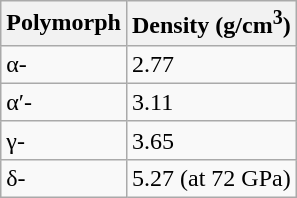<table class="wikitable">
<tr>
<th>Polymorph</th>
<th>Density (g/cm<sup>3</sup>)</th>
</tr>
<tr>
<td>α‑</td>
<td>2.77</td>
</tr>
<tr>
<td>α′‑</td>
<td>3.11</td>
</tr>
<tr>
<td>γ‑</td>
<td>3.65</td>
</tr>
<tr>
<td>δ‑</td>
<td>5.27 (at 72 GPa)</td>
</tr>
</table>
